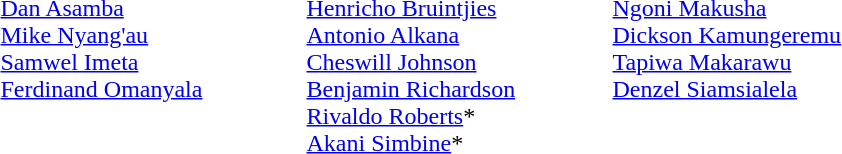<table>
<tr>
<td width=200 valign=top><em></em><br><a href='#'>Dan Asamba</a><br><a href='#'>Mike Nyang'au</a><br><a href='#'>Samwel Imeta</a><br><a href='#'>Ferdinand Omanyala</a></td>
<td width=200 valign=top><em></em><br><a href='#'>Henricho Bruintjies</a><br><a href='#'>Antonio Alkana</a><br><a href='#'>Cheswill Johnson</a><br><a href='#'>Benjamin Richardson</a><br><a href='#'>Rivaldo Roberts</a>*<br><a href='#'>Akani Simbine</a>*</td>
<td width=200 valign=top><em></em><br><a href='#'>Ngoni Makusha</a><br><a href='#'>Dickson Kamungeremu</a><br><a href='#'>Tapiwa Makarawu</a><br><a href='#'>Denzel Siamsialela</a></td>
</tr>
</table>
